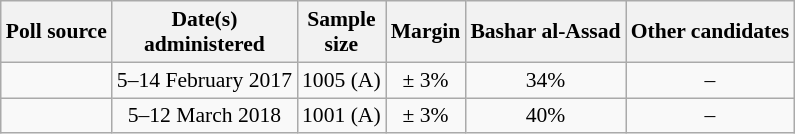<table class="wikitable sortable" style="font-size:90%;text-align:center;">
<tr>
<th>Poll source</th>
<th data-sort-type="date">Date(s)<br>administered</th>
<th data-sort-type="number">Sample<br>size</th>
<th>Margin<br></th>
<th>Bashar al-Assad</th>
<th>Other candidates</th>
</tr>
<tr>
<td></td>
<td>5–14 February 2017</td>
<td>1005 (A)</td>
<td>± 3%</td>
<td>34%</td>
<td>–</td>
</tr>
<tr>
<td style="text-align:left;"></td>
<td data-sort-value="November 1, 2020">5–12 March 2018</td>
<td>1001 (A)</td>
<td>± 3%</td>
<td>40%</td>
<td>–</td>
</tr>
</table>
